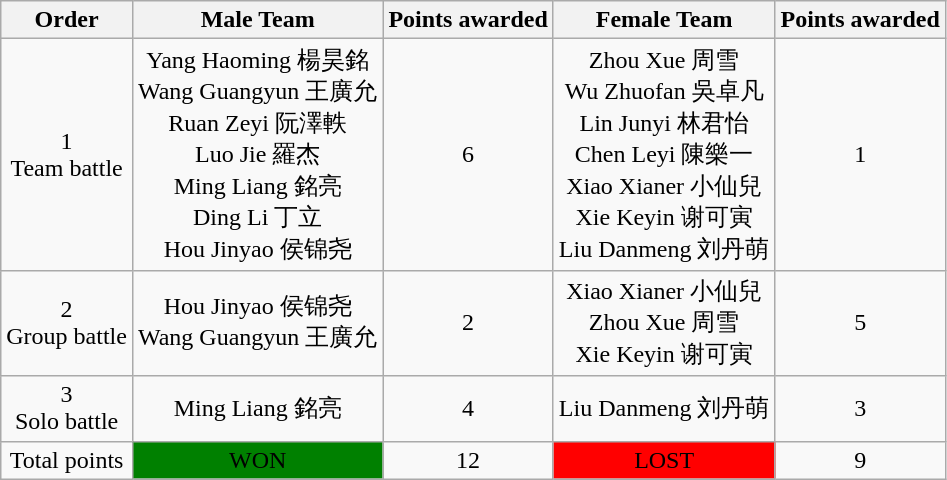<table class="wikitable" style="text-align:center">
<tr>
<th>Order</th>
<th>Male Team</th>
<th>Points awarded</th>
<th>Female Team</th>
<th>Points awarded</th>
</tr>
<tr>
<td>1 <br> Team battle</td>
<td>Yang Haoming 楊昊銘 <br>Wang Guangyun 王廣允 <br>Ruan Zeyi 阮澤軼 <br> Luo Jie 羅杰 <br> Ming Liang 銘亮 <br> Ding Li 丁立 <br> Hou Jinyao 侯锦尧</td>
<td>6</td>
<td>Zhou Xue 周雪 <br> Wu Zhuofan 吳卓凡 <br> Lin Junyi 林君怡 <br> Chen Leyi 陳樂一 <br> Xiao Xianer 小仙兒 <br> Xie Keyin 谢可寅 <br> Liu Danmeng 刘丹萌</td>
<td>1</td>
</tr>
<tr>
<td>2  <br> Group battle</td>
<td>Hou Jinyao 侯锦尧  <br> Wang Guangyun 王廣允</td>
<td>2</td>
<td>Xiao Xianer 小仙兒  <br> Zhou Xue 周雪 <br> Xie Keyin 谢可寅</td>
<td>5</td>
</tr>
<tr>
<td>3 <br> Solo battle</td>
<td>Ming Liang 銘亮</td>
<td>4</td>
<td>Liu Danmeng 刘丹萌</td>
<td>3</td>
</tr>
<tr>
<td>Total points</td>
<td style="background:green; ">WON</td>
<td>12</td>
<td style="background:red; ">LOST</td>
<td>9</td>
</tr>
</table>
